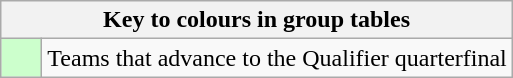<table class="wikitable" style="text-align: center;">
<tr>
<th colspan=2>Key to colours in group tables</th>
</tr>
<tr>
<td bgcolor=ccffcc style="width:20px;"></td>
<td align=left>Teams that advance to the Qualifier quarterfinal</td>
</tr>
</table>
